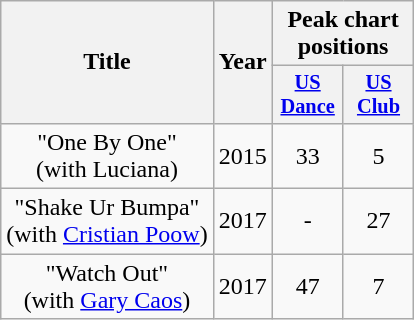<table class="wikitable plainrowheaders" style="text-align:center;">
<tr>
<th rowspan="2" scope="col">Title</th>
<th rowspan="2" scope="col">Year</th>
<th colspan="2" scope="col">Peak chart positions</th>
</tr>
<tr>
<th scope="col" style="width:3em;font-size:85%;"><a href='#'>US</a><br><a href='#'>Dance</a><br></th>
<th scope="col" style="width:3em;font-size:85%;"><a href='#'>US</a><br><a href='#'>Club</a><br></th>
</tr>
<tr>
<td scope="row">"One By One"<br><span>(with Luciana)</span></td>
<td>2015</td>
<td>33</td>
<td>5</td>
</tr>
<tr>
<td scope="row">"Shake Ur Bumpa"<br><span>(with <a href='#'>Cristian Poow</a>)</span></td>
<td>2017</td>
<td>-</td>
<td>27</td>
</tr>
<tr>
<td>"Watch Out"<br><span>(with <a href='#'>Gary Caos</a>)</span></td>
<td>2017</td>
<td>47</td>
<td>7</td>
</tr>
</table>
